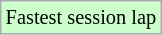<table class="wikitable" style="font-size: 85%;">
<tr style="background:#ccffcc;">
<td>Fastest session lap</td>
</tr>
</table>
